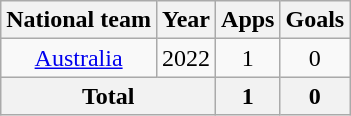<table class="wikitable" style="text-align:center">
<tr>
<th>National team</th>
<th>Year</th>
<th>Apps</th>
<th>Goals</th>
</tr>
<tr>
<td><a href='#'>Australia</a></td>
<td>2022</td>
<td>1</td>
<td>0</td>
</tr>
<tr>
<th colspan="2">Total</th>
<th>1</th>
<th>0</th>
</tr>
</table>
